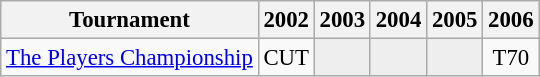<table class="wikitable" style="font-size:95%;text-align:center;">
<tr>
<th>Tournament</th>
<th>2002</th>
<th>2003</th>
<th>2004</th>
<th>2005</th>
<th>2006</th>
</tr>
<tr>
<td align=left><a href='#'>The Players Championship</a></td>
<td>CUT</td>
<td style="background:#eeeeee;"></td>
<td style="background:#eeeeee;"></td>
<td style="background:#eeeeee;"></td>
<td>T70</td>
</tr>
</table>
